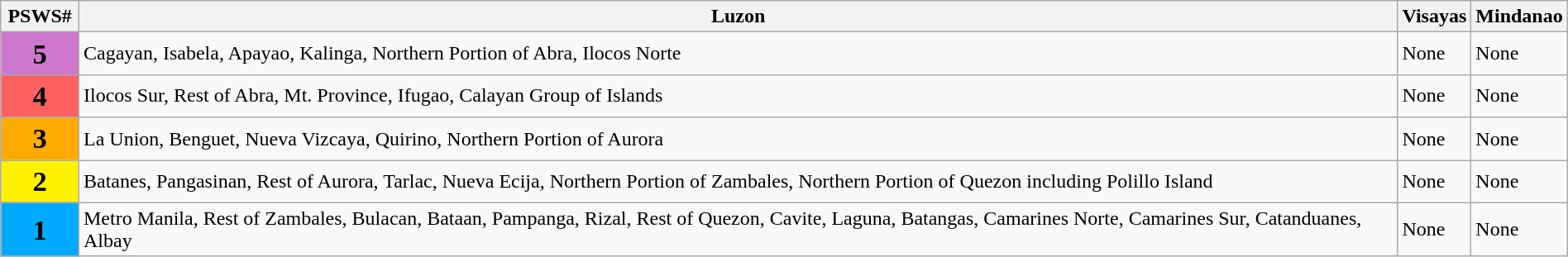<table class="wikitable" style="margin:1em auto 1em auto;">
<tr>
<th width="5%">PSWS#</th>
<th>Luzon</th>
<th>Visayas</th>
<th>Mindanao</th>
</tr>
<tr>
<th style="background-color:#CD77CD;"><big><big>5</big></big></th>
<td>Cagayan, Isabela, Apayao, Kalinga, Northern Portion of Abra, Ilocos Norte</td>
<td>None</td>
<td>None</td>
</tr>
<tr>
<th style="background-color:#FF6060;"><big><big>4</big></big></th>
<td>Ilocos Sur, Rest of Abra, Mt. Province, Ifugao, Calayan Group of Islands</td>
<td>None</td>
<td>None</td>
</tr>
<tr>
<th style="background-color:#FFAA00;"><big><big>3</big></big></th>
<td>La Union, Benguet, Nueva Vizcaya, Quirino, Northern Portion of Aurora</td>
<td>None</td>
<td>None</td>
</tr>
<tr>
<th style="background-color:#FFF200;"><big><big>2</big></big></th>
<td>Batanes, Pangasinan, Rest of Aurora, Tarlac, Nueva Ecija, Northern Portion of Zambales, Northern Portion of Quezon including Polillo Island</td>
<td>None</td>
<td>None</td>
</tr>
<tr>
<th style="background-color:#00AAFF;"><big><big>1</big></big></th>
<td>Metro Manila, Rest of Zambales, Bulacan, Bataan, Pampanga, Rizal, Rest of Quezon, Cavite, Laguna, Batangas, Camarines Norte, Camarines Sur, Catanduanes, Albay</td>
<td>None</td>
<td>None</td>
</tr>
</table>
